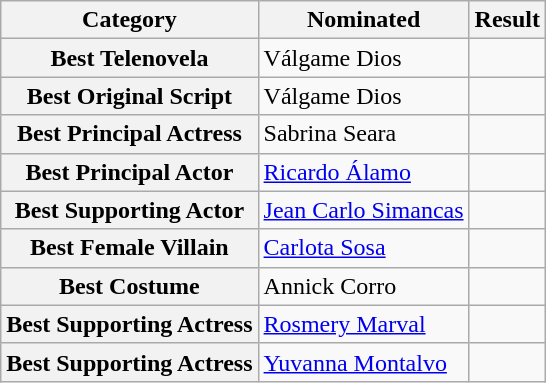<table class="wikitable">
<tr>
<th scope="col">Category</th>
<th scope="col">Nominated</th>
<th scope="col">Result</th>
</tr>
<tr>
<th scope="row">Best Telenovela</th>
<td>Válgame Dios</td>
<td></td>
</tr>
<tr>
<th scope="row">Best Original Script</th>
<td>Válgame Dios</td>
<td></td>
</tr>
<tr>
<th scope="row">Best Principal Actress</th>
<td>Sabrina Seara</td>
<td></td>
</tr>
<tr>
<th scope="row">Best Principal Actor</th>
<td><a href='#'>Ricardo Álamo</a></td>
<td></td>
</tr>
<tr>
<th scope="row">Best Supporting Actor</th>
<td><a href='#'>Jean Carlo Simancas</a></td>
<td></td>
</tr>
<tr>
<th scope="row">Best Female Villain</th>
<td><a href='#'>Carlota Sosa</a></td>
<td></td>
</tr>
<tr>
<th scope="row">Best Costume</th>
<td>Annick Corro</td>
<td></td>
</tr>
<tr>
<th scope="row">Best Supporting Actress</th>
<td><a href='#'>Rosmery Marval</a></td>
<td></td>
</tr>
<tr>
<th scope="row">Best Supporting Actress</th>
<td><a href='#'>Yuvanna Montalvo</a></td>
<td></td>
</tr>
</table>
